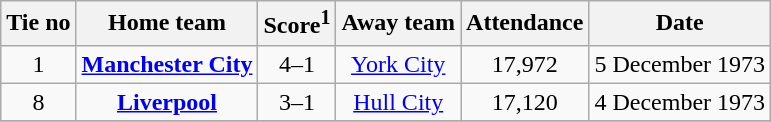<table class="wikitable" style="text-align: center">
<tr>
<th>Tie no</th>
<th>Home team</th>
<th>Score<sup>1</sup></th>
<th>Away team</th>
<th>Attendance</th>
<th>Date</th>
</tr>
<tr>
<td>1</td>
<td><strong><a href='#'>Manchester City</a></strong></td>
<td>4–1</td>
<td><a href='#'>York City</a></td>
<td>17,972</td>
<td>5 December 1973</td>
</tr>
<tr>
<td>8</td>
<td><strong><a href='#'>Liverpool</a></strong></td>
<td>3–1</td>
<td><a href='#'>Hull City</a></td>
<td>17,120</td>
<td>4 December 1973</td>
</tr>
<tr>
</tr>
</table>
